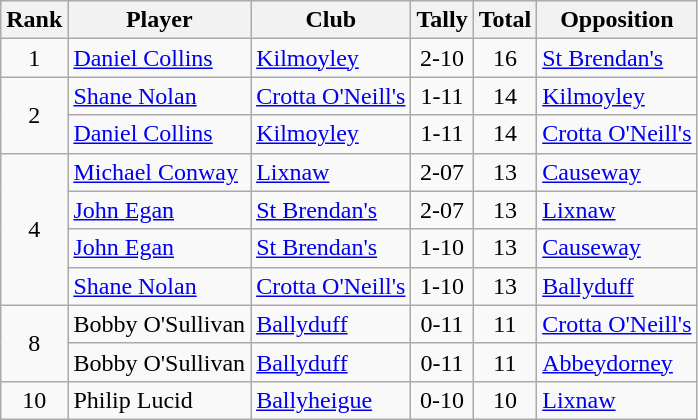<table class="wikitable">
<tr>
<th>Rank</th>
<th>Player</th>
<th>Club</th>
<th>Tally</th>
<th>Total</th>
<th>Opposition</th>
</tr>
<tr>
<td rowspan="1" style="text-align:center;">1</td>
<td><a href='#'>Daniel Collins</a></td>
<td><a href='#'>Kilmoyley</a></td>
<td align=center>2-10</td>
<td align=center>16</td>
<td><a href='#'>St Brendan's</a></td>
</tr>
<tr>
<td rowspan="2" style="text-align:center;">2</td>
<td><a href='#'>Shane Nolan</a></td>
<td><a href='#'>Crotta O'Neill's</a></td>
<td align=center>1-11</td>
<td align=center>14</td>
<td><a href='#'>Kilmoyley</a></td>
</tr>
<tr>
<td><a href='#'>Daniel Collins</a></td>
<td><a href='#'>Kilmoyley</a></td>
<td align=center>1-11</td>
<td align=center>14</td>
<td><a href='#'>Crotta O'Neill's</a></td>
</tr>
<tr>
<td rowspan="4" style="text-align:center;">4</td>
<td><a href='#'>Michael Conway</a></td>
<td><a href='#'>Lixnaw</a></td>
<td align=center>2-07</td>
<td align=center>13</td>
<td><a href='#'>Causeway</a></td>
</tr>
<tr>
<td><a href='#'>John Egan</a></td>
<td><a href='#'>St Brendan's</a></td>
<td align=center>2-07</td>
<td align=center>13</td>
<td><a href='#'>Lixnaw</a></td>
</tr>
<tr>
<td><a href='#'>John Egan</a></td>
<td><a href='#'>St Brendan's</a></td>
<td align=center>1-10</td>
<td align=center>13</td>
<td><a href='#'>Causeway</a></td>
</tr>
<tr>
<td><a href='#'>Shane Nolan</a></td>
<td><a href='#'>Crotta O'Neill's</a></td>
<td align=center>1-10</td>
<td align=center>13</td>
<td><a href='#'>Ballyduff</a></td>
</tr>
<tr>
<td rowspan="2" style="text-align:center;">8</td>
<td>Bobby O'Sullivan</td>
<td><a href='#'>Ballyduff</a></td>
<td align=center>0-11</td>
<td align=center>11</td>
<td><a href='#'>Crotta O'Neill's</a></td>
</tr>
<tr>
<td>Bobby O'Sullivan</td>
<td><a href='#'>Ballyduff</a></td>
<td align=center>0-11</td>
<td align=center>11</td>
<td><a href='#'>Abbeydorney</a></td>
</tr>
<tr>
<td rowspan="1" style="text-align:center;">10</td>
<td>Philip Lucid</td>
<td><a href='#'>Ballyheigue</a></td>
<td align=center>0-10</td>
<td align=center>10</td>
<td><a href='#'>Lixnaw</a></td>
</tr>
</table>
